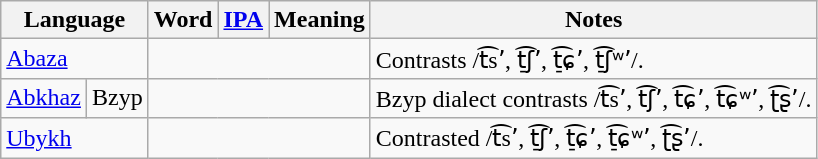<table class="wikitable">
<tr>
<th colspan="2">Language</th>
<th>Word</th>
<th><a href='#'>IPA</a></th>
<th>Meaning</th>
<th>Notes</th>
</tr>
<tr>
<td colspan=2><a href='#'>Abaza</a></td>
<td colspan=3></td>
<td>Contrasts /t͡sʼ, t̠͡ʃʼ, t̠͡ɕʼ, t̠͡ʃʷʼ/.</td>
</tr>
<tr>
<td><a href='#'>Abkhaz</a></td>
<td>Bzyp</td>
<td colspan=3></td>
<td>Bzyp dialect contrasts /t͡sʼ, t͡ʃʼ, t͡ɕʼ, t͡ɕʷʼ, ʈ͡ʂʼ/.</td>
</tr>
<tr>
<td colspan=2><a href='#'>Ubykh</a></td>
<td colspan=3></td>
<td>Contrasted /t͡sʼ, t̠͡ʃʼ, t̠͡ɕʼ, t̠͡ɕʷʼ, ʈ͡ʂʼ/.</td>
</tr>
</table>
